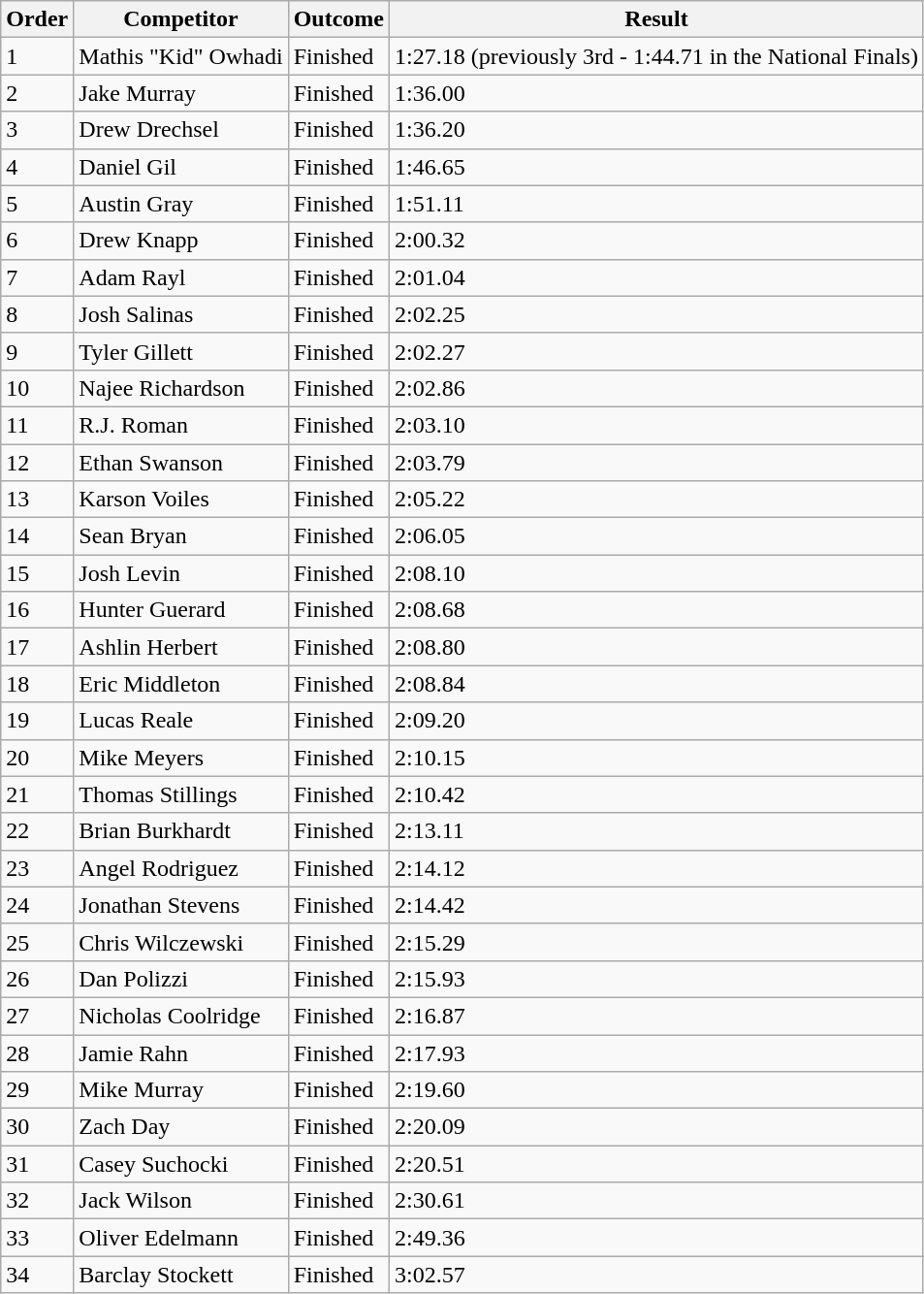<table class="wikitable sortable">
<tr>
<th>Order</th>
<th>Competitor</th>
<th>Outcome</th>
<th>Result</th>
</tr>
<tr>
<td>1</td>
<td>Mathis "Kid" Owhadi</td>
<td>Finished</td>
<td>1:27.18 (previously 3rd - 1:44.71 in the National Finals)</td>
</tr>
<tr>
<td>2</td>
<td>Jake Murray</td>
<td>Finished</td>
<td>1:36.00</td>
</tr>
<tr>
<td>3</td>
<td>Drew Drechsel</td>
<td>Finished</td>
<td>1:36.20</td>
</tr>
<tr>
<td>4</td>
<td>Daniel Gil</td>
<td>Finished</td>
<td>1:46.65</td>
</tr>
<tr>
<td>5</td>
<td>Austin Gray</td>
<td>Finished</td>
<td>1:51.11</td>
</tr>
<tr>
<td>6</td>
<td>Drew Knapp</td>
<td>Finished</td>
<td>2:00.32</td>
</tr>
<tr>
<td>7</td>
<td>Adam Rayl</td>
<td>Finished</td>
<td>2:01.04</td>
</tr>
<tr>
<td>8</td>
<td>Josh Salinas</td>
<td>Finished</td>
<td>2:02.25</td>
</tr>
<tr>
<td>9</td>
<td>Tyler Gillett</td>
<td>Finished</td>
<td>2:02.27</td>
</tr>
<tr>
<td>10</td>
<td>Najee Richardson</td>
<td>Finished</td>
<td>2:02.86</td>
</tr>
<tr>
<td>11</td>
<td>R.J. Roman</td>
<td>Finished</td>
<td>2:03.10</td>
</tr>
<tr>
<td>12</td>
<td>Ethan Swanson</td>
<td>Finished</td>
<td>2:03.79</td>
</tr>
<tr>
<td>13</td>
<td>Karson Voiles</td>
<td>Finished</td>
<td>2:05.22</td>
</tr>
<tr>
<td>14</td>
<td>Sean Bryan</td>
<td>Finished</td>
<td>2:06.05</td>
</tr>
<tr>
<td>15</td>
<td>Josh Levin</td>
<td>Finished</td>
<td>2:08.10</td>
</tr>
<tr>
<td>16</td>
<td>Hunter Guerard</td>
<td>Finished</td>
<td>2:08.68</td>
</tr>
<tr>
<td>17</td>
<td>Ashlin Herbert</td>
<td>Finished</td>
<td>2:08.80</td>
</tr>
<tr>
<td>18</td>
<td>Eric Middleton</td>
<td>Finished</td>
<td>2:08.84</td>
</tr>
<tr>
<td>19</td>
<td>Lucas Reale</td>
<td>Finished</td>
<td>2:09.20</td>
</tr>
<tr>
<td>20</td>
<td>Mike Meyers</td>
<td>Finished</td>
<td>2:10.15</td>
</tr>
<tr>
<td>21</td>
<td>Thomas Stillings</td>
<td>Finished</td>
<td>2:10.42</td>
</tr>
<tr>
<td>22</td>
<td>Brian Burkhardt</td>
<td>Finished</td>
<td>2:13.11</td>
</tr>
<tr>
<td>23</td>
<td>Angel Rodriguez</td>
<td>Finished</td>
<td>2:14.12</td>
</tr>
<tr>
<td>24</td>
<td>Jonathan Stevens</td>
<td>Finished</td>
<td>2:14.42</td>
</tr>
<tr>
<td>25</td>
<td>Chris Wilczewski</td>
<td>Finished</td>
<td>2:15.29</td>
</tr>
<tr>
<td>26</td>
<td>Dan Polizzi</td>
<td>Finished</td>
<td>2:15.93</td>
</tr>
<tr>
<td>27</td>
<td>Nicholas Coolridge</td>
<td>Finished</td>
<td>2:16.87</td>
</tr>
<tr>
<td>28</td>
<td>Jamie Rahn</td>
<td>Finished</td>
<td>2:17.93</td>
</tr>
<tr>
<td>29</td>
<td>Mike Murray</td>
<td>Finished</td>
<td>2:19.60</td>
</tr>
<tr>
<td>30</td>
<td>Zach Day</td>
<td>Finished</td>
<td>2:20.09</td>
</tr>
<tr>
<td>31</td>
<td>Casey Suchocki</td>
<td>Finished</td>
<td>2:20.51</td>
</tr>
<tr>
<td>32</td>
<td>Jack Wilson</td>
<td>Finished</td>
<td>2:30.61</td>
</tr>
<tr>
<td>33</td>
<td>Oliver Edelmann</td>
<td>Finished</td>
<td>2:49.36</td>
</tr>
<tr>
<td>34</td>
<td>Barclay Stockett</td>
<td>Finished</td>
<td>3:02.57</td>
</tr>
</table>
